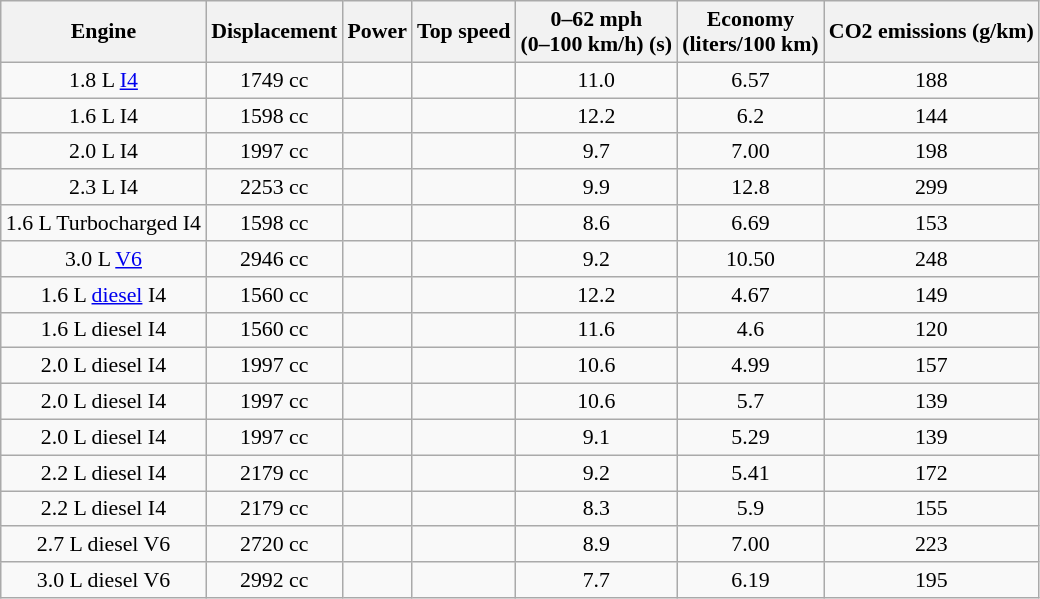<table class="wikitable sortable" style="text-align:center; font-size:91%;">
<tr>
<th>Engine</th>
<th>Displacement</th>
<th>Power</th>
<th>Top speed</th>
<th>0–62 mph<br>(0–100 km/h) (s)</th>
<th>Economy<br>(liters/100 km)</th>
<th>CO2 emissions (g/km)</th>
</tr>
<tr>
<td>1.8 L <a href='#'>I4</a></td>
<td>1749 cc</td>
<td></td>
<td></td>
<td>11.0</td>
<td>6.57</td>
<td>188</td>
</tr>
<tr>
<td>1.6 L I4</td>
<td>1598 cc</td>
<td></td>
<td></td>
<td>12.2</td>
<td>6.2</td>
<td>144</td>
</tr>
<tr>
<td>2.0 L I4</td>
<td>1997 cc</td>
<td></td>
<td></td>
<td>9.7</td>
<td>7.00</td>
<td>198</td>
</tr>
<tr>
<td>2.3 L I4</td>
<td>2253 cc</td>
<td></td>
<td></td>
<td>9.9</td>
<td>12.8</td>
<td>299</td>
</tr>
<tr>
<td>1.6 L Turbocharged I4</td>
<td>1598 cc</td>
<td></td>
<td></td>
<td>8.6</td>
<td>6.69</td>
<td>153</td>
</tr>
<tr>
<td>3.0 L <a href='#'>V6</a></td>
<td>2946 cc</td>
<td></td>
<td></td>
<td>9.2</td>
<td>10.50</td>
<td>248</td>
</tr>
<tr>
<td>1.6 L <a href='#'>diesel</a> I4</td>
<td>1560 cc</td>
<td></td>
<td></td>
<td>12.2</td>
<td>4.67</td>
<td>149</td>
</tr>
<tr>
<td>1.6 L diesel I4</td>
<td>1560 cc</td>
<td></td>
<td></td>
<td>11.6</td>
<td>4.6</td>
<td>120</td>
</tr>
<tr>
<td>2.0 L diesel I4</td>
<td>1997 cc</td>
<td></td>
<td></td>
<td>10.6</td>
<td>4.99</td>
<td>157</td>
</tr>
<tr>
<td>2.0 L diesel I4</td>
<td>1997 cc</td>
<td></td>
<td></td>
<td>10.6</td>
<td>5.7</td>
<td>139</td>
</tr>
<tr>
<td>2.0 L diesel I4</td>
<td>1997 cc</td>
<td></td>
<td></td>
<td>9.1</td>
<td>5.29</td>
<td>139</td>
</tr>
<tr>
<td>2.2 L diesel I4</td>
<td>2179 cc</td>
<td></td>
<td></td>
<td>9.2</td>
<td>5.41</td>
<td>172</td>
</tr>
<tr>
<td>2.2 L diesel I4</td>
<td>2179 cc</td>
<td></td>
<td></td>
<td>8.3</td>
<td>5.9</td>
<td>155</td>
</tr>
<tr>
<td>2.7 L diesel V6</td>
<td>2720 cc</td>
<td></td>
<td></td>
<td>8.9</td>
<td>7.00</td>
<td>223</td>
</tr>
<tr>
<td>3.0 L diesel V6</td>
<td>2992 cc</td>
<td></td>
<td></td>
<td>7.7</td>
<td>6.19</td>
<td>195</td>
</tr>
</table>
